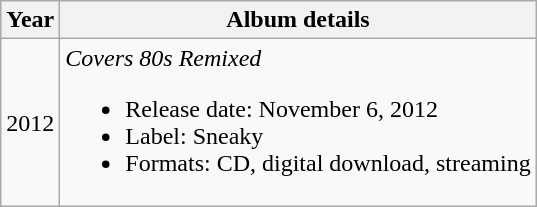<table class="wikitable" style="text-align:center;">
<tr>
<th>Year</th>
<th>Album details</th>
</tr>
<tr>
<td>2012</td>
<td style="text-align:left;"><em>Covers 80s Remixed</em><br><ul><li>Release date: November 6, 2012</li><li>Label: Sneaky</li><li>Formats: CD, digital download, streaming</li></ul></td>
</tr>
</table>
